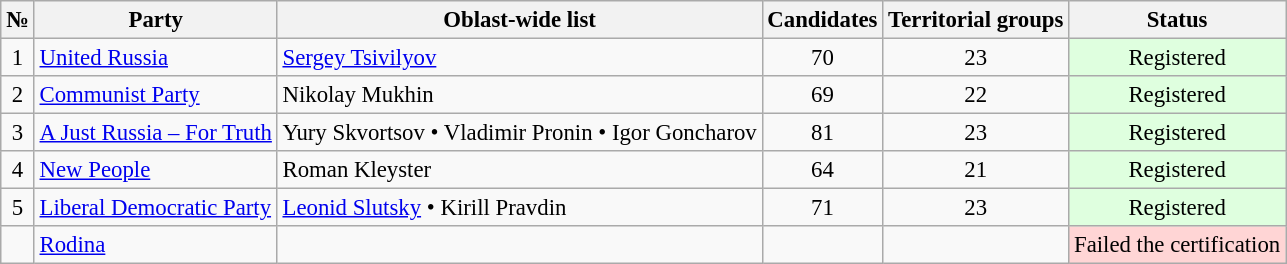<table class="wikitable sortable" style="background: #f9f9f9; text-align:right; font-size: 95%">
<tr>
<th align=center>№</th>
<th align=center>Party</th>
<th align=center>Oblast-wide list</th>
<th align=center>Candidates</th>
<th align=center>Territorial groups</th>
<th align=center>Status</th>
</tr>
<tr>
<td align=center>1</td>
<td align=left><a href='#'>United Russia</a></td>
<td align=left><a href='#'>Sergey Tsivilyov</a></td>
<td align=center>70</td>
<td align=center>23</td>
<td align=center bgcolor="#DFFFDF">Registered</td>
</tr>
<tr>
<td align=center>2</td>
<td align=left><a href='#'>Communist Party</a></td>
<td align=left>Nikolay Mukhin</td>
<td align=center>69</td>
<td align=center>22</td>
<td align=center bgcolor="#DFFFDF">Registered</td>
</tr>
<tr>
<td align=center>3</td>
<td align=left><a href='#'>A Just Russia – For Truth</a></td>
<td align=left>Yury Skvortsov • Vladimir Pronin • Igor Goncharov</td>
<td align=center>81</td>
<td align=center>23</td>
<td align=center bgcolor="#DFFFDF">Registered</td>
</tr>
<tr>
<td align=center>4</td>
<td align=left><a href='#'>New People</a></td>
<td align=left>Roman Kleyster</td>
<td align=center>64</td>
<td align=center>21</td>
<td align=center bgcolor="#DFFFDF">Registered</td>
</tr>
<tr>
<td align=center>5</td>
<td align=left><a href='#'>Liberal Democratic Party</a></td>
<td align=left><a href='#'>Leonid Slutsky</a> • Kirill Pravdin</td>
<td align=center>71</td>
<td align=center>23</td>
<td align=center bgcolor="#DFFFDF">Registered</td>
</tr>
<tr>
<td></td>
<td align=left><a href='#'>Rodina</a></td>
<td align=left></td>
<td align=center></td>
<td align=center></td>
<td align=center bgcolor="#FFD5D5">Failed the certification</td>
</tr>
</table>
